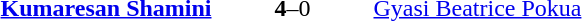<table>
<tr>
<th width=200></th>
<th width=100></th>
<th width=200></th>
</tr>
<tr>
<td align=right><strong><a href='#'>Kumaresan Shamini</a> </strong></td>
<td align=center><strong>4</strong>–0</td>
<td> <a href='#'>Gyasi Beatrice Pokua</a></td>
</tr>
</table>
